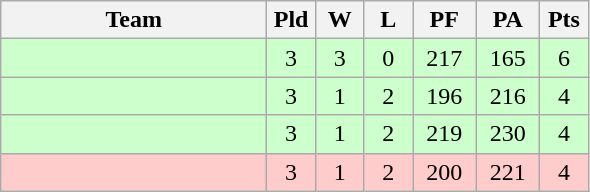<table class="wikitable" style="text-align:center;">
<tr>
<th width=170>Team</th>
<th width=25>Pld</th>
<th width=25>W</th>
<th width=25>L</th>
<th width=35>PF</th>
<th width=35>PA</th>
<th width=25>Pts</th>
</tr>
<tr bgcolor=#ccffcc>
<td style="text-align:left"></td>
<td>3</td>
<td>3</td>
<td>0</td>
<td>217</td>
<td>165</td>
<td>6</td>
</tr>
<tr bgcolor=#ccffcc>
<td style="text-align:left"></td>
<td>3</td>
<td>1</td>
<td>2</td>
<td>196</td>
<td>216</td>
<td>4</td>
</tr>
<tr bgcolor=#ccffcc>
<td style="text-align:left"></td>
<td>3</td>
<td>1</td>
<td>2</td>
<td>219</td>
<td>230</td>
<td>4</td>
</tr>
<tr bgcolor=#ffcccc>
<td style="text-align:left"></td>
<td>3</td>
<td>1</td>
<td>2</td>
<td>200</td>
<td>221</td>
<td>4</td>
</tr>
</table>
